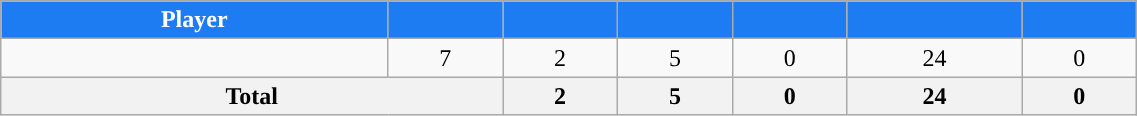<table class="wikitable sortable" style="width:60%; text-align:center;">
<tr>
<th style="color:white; background:#1D7CF2; ">Player</th>
<th style="color:white; background:#1D7CF2; "></th>
<th style="color:white; background:#1D7CF2; "></th>
<th style="color:white; background:#1D7CF2; "></th>
<th style="color:white; background:#1D7CF2; "></th>
<th style="color:white; background:#1D7CF2; "></th>
<th style="color:white; background:#1D7CF2; "></th>
</tr>
<tr>
<td></td>
<td>7</td>
<td>2</td>
<td>5</td>
<td>0</td>
<td>24</td>
<td>0</td>
</tr>
<tr class="sortbottom">
<th colspan=2>Total</th>
<th>2</th>
<th>5</th>
<th>0</th>
<th>24</th>
<th>0</th>
</tr>
</table>
